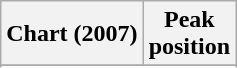<table class="wikitable sortable plainrowheaders">
<tr>
<th scope="col">Chart (2007)</th>
<th scope="col">Peak<br>position</th>
</tr>
<tr>
</tr>
<tr>
</tr>
</table>
